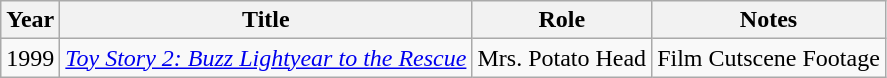<table class="wikitable sortable">
<tr>
<th>Year</th>
<th>Title</th>
<th>Role</th>
<th class="unsortable">Notes</th>
</tr>
<tr>
<td>1999</td>
<td><em><a href='#'>Toy Story 2: Buzz Lightyear to the Rescue</a></em></td>
<td>Mrs. Potato Head</td>
<td>Film Cutscene Footage</td>
</tr>
</table>
